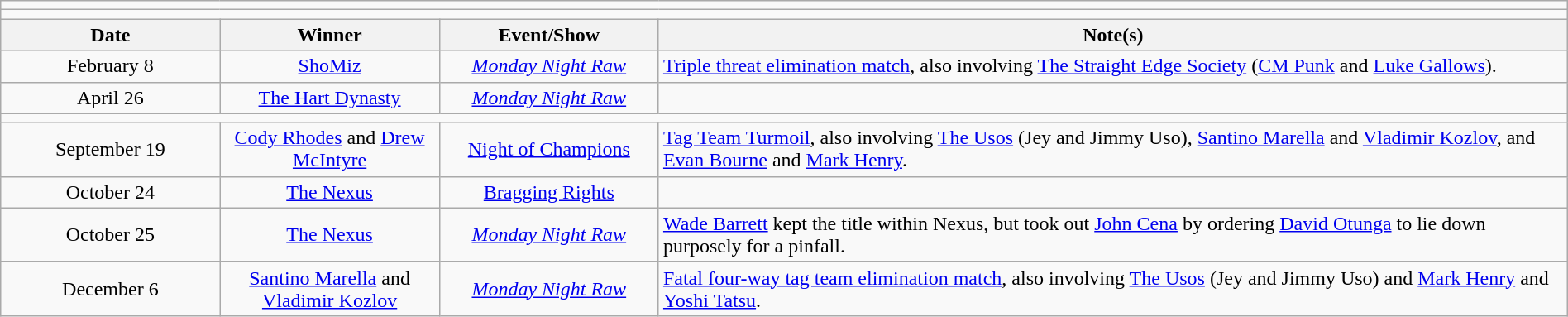<table class="wikitable" style="text-align:center; width:100%;">
<tr>
<td colspan="5"></td>
</tr>
<tr>
<td colspan="5"><strong></strong></td>
</tr>
<tr>
<th width=14%>Date</th>
<th width=14%>Winner</th>
<th width=14%>Event/Show</th>
<th width=58%>Note(s)</th>
</tr>
<tr>
<td>February 8</td>
<td><a href='#'>ShoMiz</a><br></td>
<td><em><a href='#'>Monday Night Raw</a></em></td>
<td align=left><a href='#'>Triple threat elimination match</a>, also involving <a href='#'>The Straight Edge Society</a> (<a href='#'>CM Punk</a> and <a href='#'>Luke Gallows</a>).</td>
</tr>
<tr>
<td>April 26</td>
<td><a href='#'>The Hart Dynasty</a><br></td>
<td><em><a href='#'>Monday Night Raw</a></em></td>
<td></td>
</tr>
<tr>
<td colspan="5"></td>
</tr>
<tr>
<td>September 19</td>
<td><a href='#'>Cody Rhodes</a> and <a href='#'>Drew McIntyre</a></td>
<td><a href='#'>Night of Champions</a></td>
<td align=left><a href='#'>Tag Team Turmoil</a>, also involving <a href='#'>The Usos</a> (Jey and Jimmy Uso), <a href='#'>Santino Marella</a> and <a href='#'>Vladimir Kozlov</a>, and <a href='#'>Evan Bourne</a> and <a href='#'>Mark Henry</a>.</td>
</tr>
<tr>
<td>October 24</td>
<td><a href='#'>The Nexus</a><br></td>
<td><a href='#'>Bragging Rights</a></td>
<td></td>
</tr>
<tr>
<td>October 25</td>
<td><a href='#'>The Nexus</a><br></td>
<td><em><a href='#'>Monday Night Raw</a></em></td>
<td align=left><a href='#'>Wade Barrett</a> kept the title within Nexus, but took out <a href='#'>John Cena</a> by ordering <a href='#'>David Otunga</a> to lie down purposely for a pinfall.</td>
</tr>
<tr>
<td>December 6</td>
<td><a href='#'>Santino Marella</a> and <a href='#'>Vladimir Kozlov</a></td>
<td><em><a href='#'>Monday Night Raw</a></em></td>
<td align=left><a href='#'>Fatal four-way tag team elimination match</a>, also involving <a href='#'>The Usos</a> (Jey and Jimmy Uso) and <a href='#'>Mark Henry</a> and <a href='#'>Yoshi Tatsu</a>.</td>
</tr>
</table>
